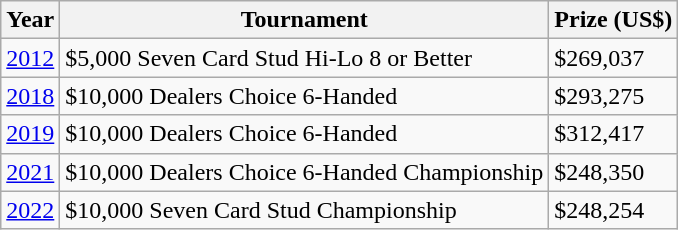<table class = "wikitable">
<tr>
<th>Year</th>
<th>Tournament</th>
<th>Prize (US$)</th>
</tr>
<tr>
<td><a href='#'>2012</a></td>
<td>$5,000 Seven Card Stud Hi-Lo 8 or Better</td>
<td>$269,037</td>
</tr>
<tr>
<td><a href='#'>2018</a></td>
<td>$10,000 Dealers Choice 6-Handed</td>
<td>$293,275</td>
</tr>
<tr>
<td><a href='#'>2019</a></td>
<td>$10,000 Dealers Choice 6-Handed</td>
<td>$312,417</td>
</tr>
<tr>
<td><a href='#'>2021</a></td>
<td>$10,000 Dealers Choice 6-Handed Championship</td>
<td>$248,350</td>
</tr>
<tr>
<td><a href='#'>2022</a></td>
<td>$10,000 Seven Card Stud Championship</td>
<td>$248,254</td>
</tr>
</table>
